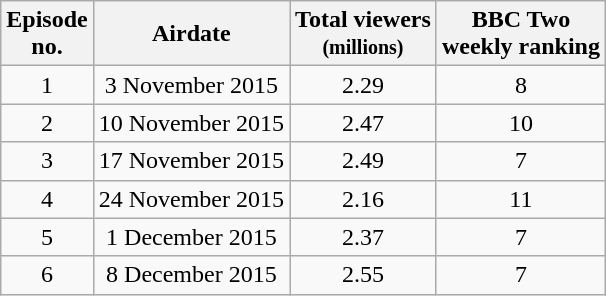<table class="wikitable" style="text-align:center;">
<tr>
<th>Episode<br>no.</th>
<th>Airdate</th>
<th>Total viewers<br><small>(millions)</small></th>
<th>BBC Two<br>weekly ranking</th>
</tr>
<tr>
<td>1</td>
<td>3 November 2015</td>
<td>2.29</td>
<td>8</td>
</tr>
<tr>
<td>2</td>
<td>10 November 2015</td>
<td>2.47</td>
<td>10</td>
</tr>
<tr>
<td>3</td>
<td>17 November 2015</td>
<td>2.49</td>
<td>7</td>
</tr>
<tr>
<td>4</td>
<td>24 November 2015</td>
<td>2.16</td>
<td>11</td>
</tr>
<tr>
<td>5</td>
<td>1 December 2015</td>
<td>2.37</td>
<td>7</td>
</tr>
<tr>
<td>6</td>
<td>8 December 2015</td>
<td>2.55</td>
<td>7</td>
</tr>
</table>
